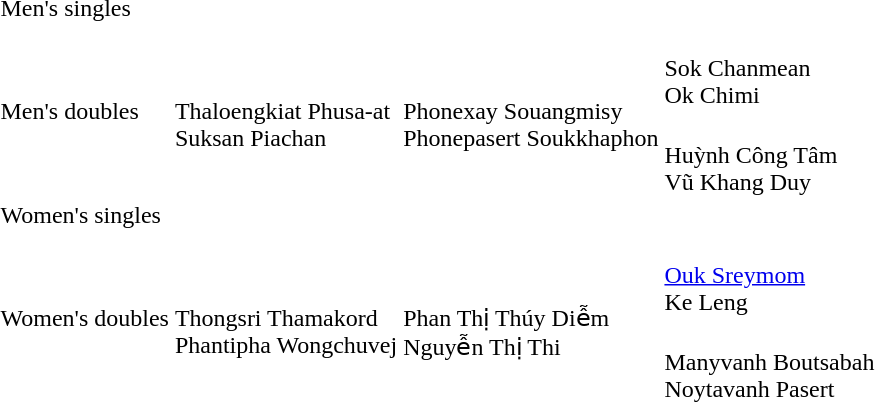<table>
<tr>
<td rowspan=2>Men's singles</td>
<td rowspan=2></td>
<td rowspan=2></td>
<td></td>
</tr>
<tr>
<td></td>
</tr>
<tr>
<td rowspan=2>Men's doubles</td>
<td rowspan=2><br>Thaloengkiat Phusa-at<br>Suksan Piachan</td>
<td rowspan=2><br>Phonexay Souangmisy<br>Phonepasert Soukkhaphon</td>
<td><br>Sok Chanmean<br>Ok Chimi</td>
</tr>
<tr>
<td><br>Huỳnh Công Tâm<br>Vũ Khang Duy</td>
</tr>
<tr>
<td rowspan=2>Women's singles</td>
<td rowspan=2></td>
<td rowspan=2></td>
<td></td>
</tr>
<tr>
<td></td>
</tr>
<tr>
<td rowspan=2>Women's doubles</td>
<td rowspan=2><br>Thongsri Thamakord<br>Phantipha Wongchuvej</td>
<td rowspan=2><br>Phan Thị Thúy Diễm<br>Nguyễn Thị Thi</td>
<td><br><a href='#'>Ouk Sreymom</a><br>Ke Leng</td>
</tr>
<tr>
<td><br>Manyvanh Boutsabah<br>Noytavanh Pasert</td>
</tr>
</table>
